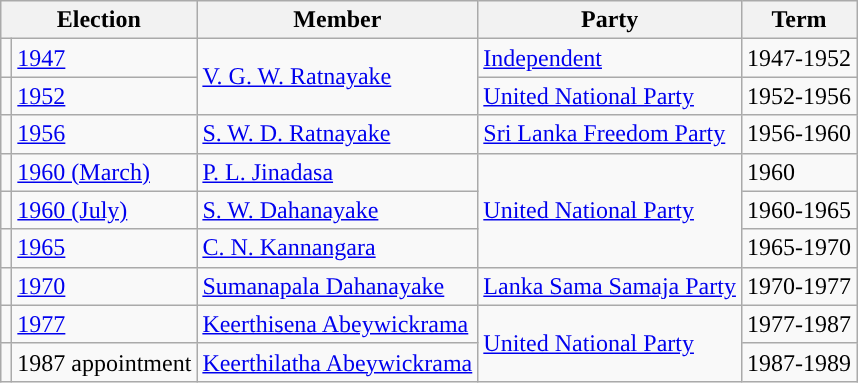<table class="wikitable">
<tr>
<th colspan="2">Election</th>
<th>Member</th>
<th>Party</th>
<th>Term</th>
</tr>
<tr>
<td style="background-color: "></td>
<td><a href='#'>1947</a></td>
<td rowspan=2><a href='#'>V. G. W. Ratnayake</a></td>
<td><a href='#'>Independent</a></td>
<td>1947-1952</td>
</tr>
<tr>
<td style="background-color: "></td>
<td><a href='#'>1952</a></td>
<td><a href='#'>United National Party</a></td>
<td>1952-1956</td>
</tr>
<tr>
<td style="background-color: "></td>
<td><a href='#'>1956</a></td>
<td><a href='#'>S. W. D. Ratnayake</a></td>
<td><a href='#'>Sri Lanka Freedom Party</a></td>
<td>1956-1960</td>
</tr>
<tr>
<td style="background-color: "></td>
<td><a href='#'>1960 (March)</a></td>
<td><a href='#'>P. L. Jinadasa</a></td>
<td rowspan=3><a href='#'>United National Party</a></td>
<td>1960</td>
</tr>
<tr>
<td style="background-color: "></td>
<td><a href='#'>1960 (July)</a></td>
<td><a href='#'>S. W. Dahanayake</a></td>
<td>1960-1965</td>
</tr>
<tr>
<td style="background-color: "></td>
<td><a href='#'>1965</a></td>
<td><a href='#'>C. N. Kannangara</a></td>
<td>1965-1970</td>
</tr>
<tr>
<td style="background-color: "></td>
<td><a href='#'>1970</a></td>
<td><a href='#'>Sumanapala Dahanayake</a></td>
<td><a href='#'>Lanka Sama Samaja Party</a></td>
<td>1970-1977</td>
</tr>
<tr>
<td style="background-color: "></td>
<td><a href='#'>1977</a></td>
<td><a href='#'>Keerthisena Abeywickrama</a></td>
<td rowspan="2"><a href='#'>United National Party</a></td>
<td>1977-1987</td>
</tr>
<tr>
<td style="background-color: "></td>
<td>1987 appointment</td>
<td><a href='#'>Keerthilatha Abeywickrama</a></td>
<td>1987-1989</td>
</tr>
</table>
